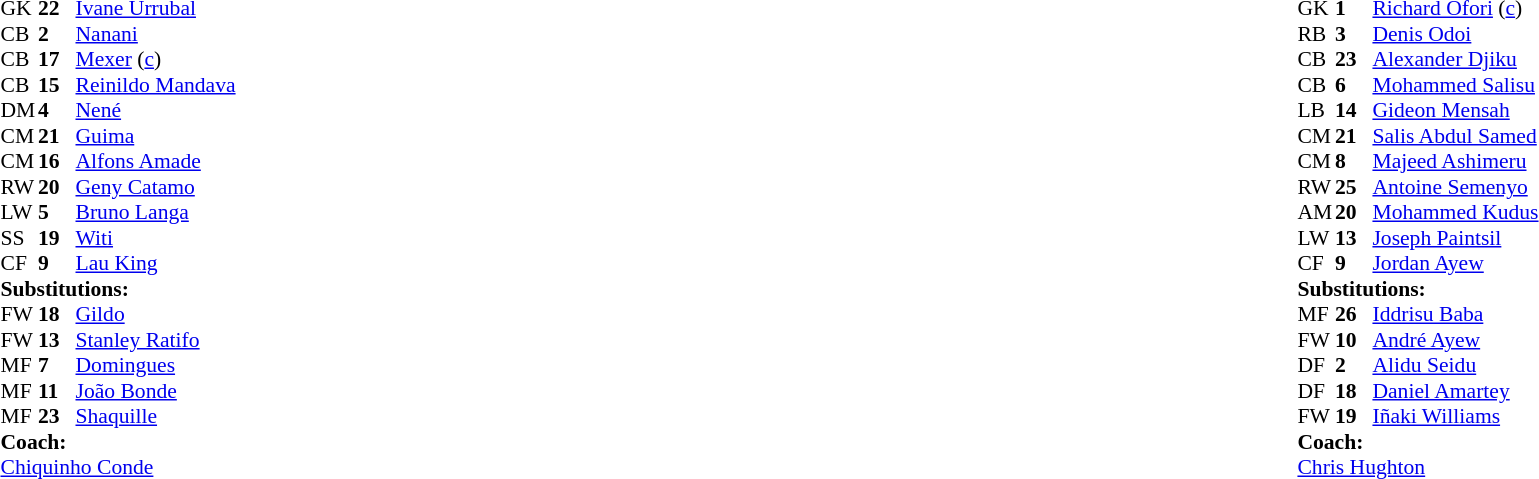<table width="100%">
<tr>
<td valign="top" width="40%"><br><table style="font-size:90%" cellspacing="0" cellpadding="0">
<tr>
<th width=25></th>
<th width=25></th>
</tr>
<tr>
<td>GK</td>
<td><strong>22</strong></td>
<td><a href='#'>Ivane Urrubal</a></td>
</tr>
<tr>
<td>CB</td>
<td><strong>2</strong></td>
<td><a href='#'>Nanani</a></td>
<td></td>
</tr>
<tr>
<td>CB</td>
<td><strong>17</strong></td>
<td><a href='#'>Mexer</a> (<a href='#'>c</a>)</td>
<td></td>
</tr>
<tr>
<td>CB</td>
<td><strong>15</strong></td>
<td><a href='#'>Reinildo Mandava</a></td>
<td></td>
</tr>
<tr>
<td>DM</td>
<td><strong>4</strong></td>
<td><a href='#'>Nené</a></td>
<td></td>
<td></td>
</tr>
<tr>
<td>CM</td>
<td><strong>21</strong></td>
<td><a href='#'>Guima</a></td>
<td></td>
<td></td>
</tr>
<tr>
<td>CM</td>
<td><strong>16</strong></td>
<td><a href='#'>Alfons Amade</a></td>
<td></td>
<td></td>
</tr>
<tr>
<td>RW</td>
<td><strong>20</strong></td>
<td><a href='#'>Geny Catamo</a></td>
<td></td>
</tr>
<tr>
<td>LW</td>
<td><strong>5</strong></td>
<td><a href='#'>Bruno Langa</a></td>
</tr>
<tr>
<td>SS</td>
<td><strong>19</strong></td>
<td><a href='#'>Witi</a></td>
<td></td>
<td></td>
</tr>
<tr>
<td>CF</td>
<td><strong>9</strong></td>
<td><a href='#'>Lau King</a></td>
<td></td>
<td></td>
</tr>
<tr>
<td colspan=3><strong>Substitutions:</strong></td>
</tr>
<tr>
<td>FW</td>
<td><strong>18</strong></td>
<td><a href='#'>Gildo</a></td>
<td></td>
<td></td>
</tr>
<tr>
<td>FW</td>
<td><strong>13</strong></td>
<td><a href='#'>Stanley Ratifo</a></td>
<td></td>
<td></td>
</tr>
<tr>
<td>MF</td>
<td><strong>7</strong></td>
<td><a href='#'>Domingues</a></td>
<td></td>
<td></td>
</tr>
<tr>
<td>MF</td>
<td><strong>11</strong></td>
<td><a href='#'>João Bonde</a></td>
<td></td>
<td></td>
</tr>
<tr>
<td>MF</td>
<td><strong>23</strong></td>
<td><a href='#'>Shaquille</a></td>
<td></td>
<td></td>
</tr>
<tr>
<td colspan=3><strong>Coach:</strong></td>
</tr>
<tr>
<td colspan=3><a href='#'>Chiquinho Conde</a></td>
</tr>
</table>
</td>
<td valign="top"></td>
<td valign="top" width="50%"><br><table style="font-size:90%; margin:auto" cellspacing="0" cellpadding="0">
<tr>
<th width=25></th>
<th width=25></th>
</tr>
<tr>
<td>GK</td>
<td><strong>1</strong></td>
<td><a href='#'>Richard Ofori</a> (<a href='#'>c</a>)</td>
</tr>
<tr>
<td>RB</td>
<td><strong>3</strong></td>
<td><a href='#'>Denis Odoi</a></td>
<td></td>
<td></td>
</tr>
<tr>
<td>CB</td>
<td><strong>23</strong></td>
<td><a href='#'>Alexander Djiku</a></td>
<td></td>
</tr>
<tr>
<td>CB</td>
<td><strong>6</strong></td>
<td><a href='#'>Mohammed Salisu</a></td>
</tr>
<tr>
<td>LB</td>
<td><strong>14</strong></td>
<td><a href='#'>Gideon Mensah</a></td>
</tr>
<tr>
<td>CM</td>
<td><strong>21</strong></td>
<td><a href='#'>Salis Abdul Samed</a></td>
</tr>
<tr>
<td>CM</td>
<td><strong>8</strong></td>
<td><a href='#'>Majeed Ashimeru</a></td>
<td></td>
<td></td>
</tr>
<tr>
<td>RW</td>
<td><strong>25</strong></td>
<td><a href='#'>Antoine Semenyo</a></td>
<td></td>
<td></td>
</tr>
<tr>
<td>AM</td>
<td><strong>20</strong></td>
<td><a href='#'>Mohammed Kudus</a></td>
<td></td>
<td></td>
</tr>
<tr>
<td>LW</td>
<td><strong>13</strong></td>
<td><a href='#'>Joseph Paintsil</a></td>
<td></td>
<td></td>
</tr>
<tr>
<td>CF</td>
<td><strong>9</strong></td>
<td><a href='#'>Jordan Ayew</a></td>
<td></td>
</tr>
<tr>
<td colspan=3><strong>Substitutions:</strong></td>
</tr>
<tr>
<td>MF</td>
<td><strong>26</strong></td>
<td><a href='#'>Iddrisu Baba</a></td>
<td></td>
<td></td>
</tr>
<tr>
<td>FW</td>
<td><strong>10</strong></td>
<td><a href='#'>André Ayew</a></td>
<td></td>
<td></td>
</tr>
<tr>
<td>DF</td>
<td><strong>2</strong></td>
<td><a href='#'>Alidu Seidu</a></td>
<td></td>
<td></td>
</tr>
<tr>
<td>DF</td>
<td><strong>18</strong></td>
<td><a href='#'>Daniel Amartey</a></td>
<td></td>
<td></td>
</tr>
<tr>
<td>FW</td>
<td><strong>19</strong></td>
<td><a href='#'>Iñaki Williams</a></td>
<td></td>
<td></td>
</tr>
<tr>
<td colspan=3><strong>Coach:</strong></td>
</tr>
<tr>
<td colspan=3> <a href='#'>Chris Hughton</a></td>
</tr>
</table>
</td>
</tr>
</table>
